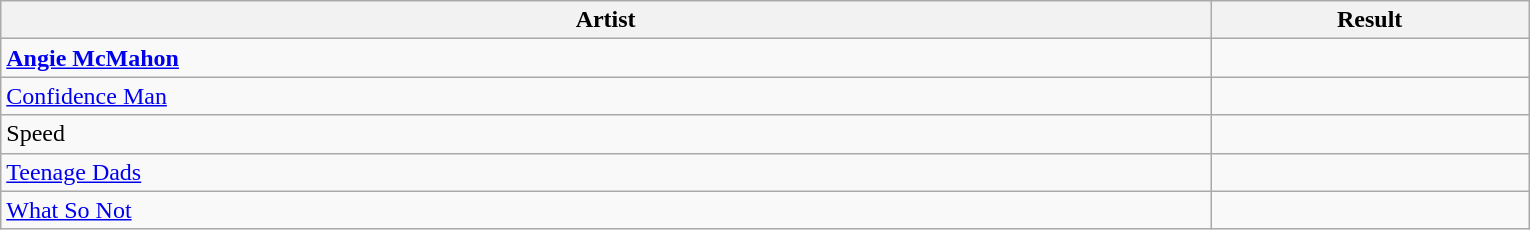<table class="wikitable">
<tr>
<th width="19%">Artist</th>
<th width="5%">Result</th>
</tr>
<tr>
<td><strong><a href='#'>Angie McMahon</a></strong></td>
<td></td>
</tr>
<tr>
<td><a href='#'>Confidence Man</a></td>
<td></td>
</tr>
<tr>
<td>Speed</td>
<td></td>
</tr>
<tr>
<td><a href='#'>Teenage Dads</a></td>
<td></td>
</tr>
<tr>
<td><a href='#'>What So Not</a></td>
<td></td>
</tr>
</table>
